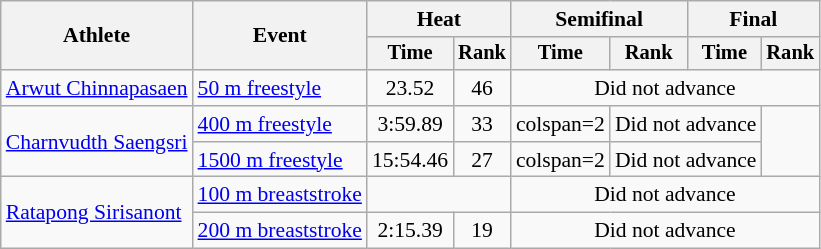<table class=wikitable style="font-size:90%">
<tr>
<th rowspan="2">Athlete</th>
<th rowspan="2">Event</th>
<th colspan="2">Heat</th>
<th colspan="2">Semifinal</th>
<th colspan="2">Final</th>
</tr>
<tr style="font-size:95%">
<th>Time</th>
<th>Rank</th>
<th>Time</th>
<th>Rank</th>
<th>Time</th>
<th>Rank</th>
</tr>
<tr align=center>
<td align=left><a href='#'>Arwut Chinnapasaen</a></td>
<td align=left><a href='#'>50 m freestyle</a></td>
<td>23.52</td>
<td>46</td>
<td colspan=4>Did not advance</td>
</tr>
<tr align=center>
<td align=left rowspan=2><a href='#'>Charnvudth Saengsri</a></td>
<td align=left><a href='#'>400 m freestyle</a></td>
<td>3:59.89</td>
<td>33</td>
<td>colspan=2 </td>
<td colspan=2>Did not advance</td>
</tr>
<tr align=center>
<td align=left><a href='#'>1500 m freestyle</a></td>
<td>15:54.46</td>
<td>27</td>
<td>colspan=2 </td>
<td colspan=2>Did not advance</td>
</tr>
<tr align=center>
<td align=left rowspan=2><a href='#'>Ratapong Sirisanont</a></td>
<td align=left><a href='#'>100 m breaststroke</a></td>
<td colspan=2></td>
<td colspan=4>Did not advance</td>
</tr>
<tr align=center>
<td align=left><a href='#'>200 m breaststroke</a></td>
<td>2:15.39</td>
<td>19</td>
<td colspan=4>Did not advance</td>
</tr>
</table>
